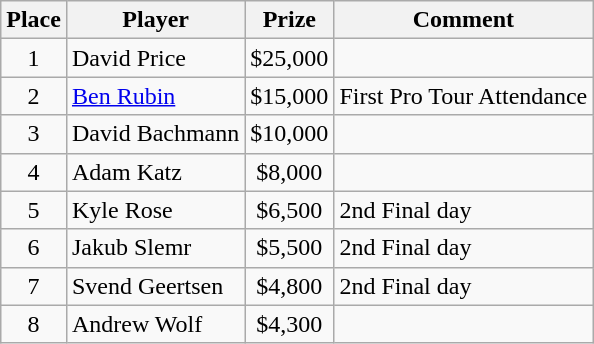<table class="wikitable">
<tr>
<th>Place</th>
<th>Player</th>
<th>Prize</th>
<th>Comment</th>
</tr>
<tr>
<td align=center>1</td>
<td> David Price</td>
<td align=center>$25,000</td>
<td></td>
</tr>
<tr>
<td align=center>2</td>
<td> <a href='#'>Ben Rubin</a></td>
<td align=center>$15,000</td>
<td>First Pro Tour Attendance</td>
</tr>
<tr>
<td align=center>3</td>
<td> David Bachmann</td>
<td align=center>$10,000</td>
<td></td>
</tr>
<tr>
<td align=center>4</td>
<td> Adam Katz</td>
<td align=center>$8,000</td>
<td></td>
</tr>
<tr>
<td align=center>5</td>
<td> Kyle Rose</td>
<td align=center>$6,500</td>
<td>2nd Final day</td>
</tr>
<tr>
<td align=center>6</td>
<td> Jakub Slemr</td>
<td align=center>$5,500</td>
<td>2nd Final day</td>
</tr>
<tr>
<td align=center>7</td>
<td> Svend Geertsen</td>
<td align=center>$4,800</td>
<td>2nd Final day</td>
</tr>
<tr>
<td align=center>8</td>
<td> Andrew Wolf</td>
<td align=center>$4,300</td>
<td></td>
</tr>
</table>
